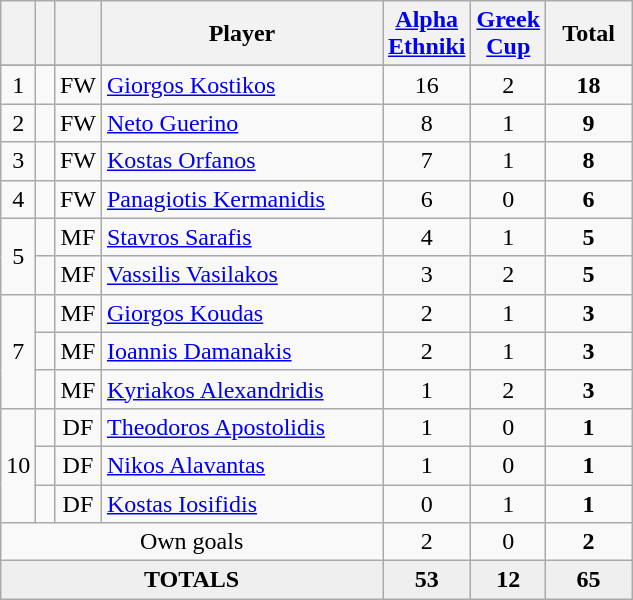<table class="wikitable sortable" style="text-align:center">
<tr>
<th width=5></th>
<th width=5></th>
<th width=5></th>
<th width=180>Player</th>
<th width=30><a href='#'>Alpha Ethniki</a></th>
<th width=30><a href='#'>Greek Cup</a></th>
<th width=50>Total</th>
</tr>
<tr>
</tr>
<tr>
<td>1</td>
<td></td>
<td>FW</td>
<td align=left> <a href='#'>Giorgos Kostikos</a></td>
<td>16</td>
<td>2</td>
<td><strong>18</strong></td>
</tr>
<tr>
<td>2</td>
<td></td>
<td>FW</td>
<td align=left> <a href='#'>Neto Guerino</a></td>
<td>8</td>
<td>1</td>
<td><strong>9</strong></td>
</tr>
<tr>
<td>3</td>
<td></td>
<td>FW</td>
<td align=left> <a href='#'>Kostas Orfanos</a></td>
<td>7</td>
<td>1</td>
<td><strong>8</strong></td>
</tr>
<tr>
<td>4</td>
<td></td>
<td>FW</td>
<td align=left> <a href='#'>Panagiotis Kermanidis</a></td>
<td>6</td>
<td>0</td>
<td><strong>6</strong></td>
</tr>
<tr>
<td rowspan=2>5</td>
<td></td>
<td>MF</td>
<td align=left> <a href='#'>Stavros Sarafis</a></td>
<td>4</td>
<td>1</td>
<td><strong>5</strong></td>
</tr>
<tr>
<td></td>
<td>MF</td>
<td align=left> <a href='#'>Vassilis Vasilakos</a></td>
<td>3</td>
<td>2</td>
<td><strong>5</strong></td>
</tr>
<tr>
<td rowspan=3>7</td>
<td></td>
<td>MF</td>
<td align=left> <a href='#'>Giorgos Koudas</a></td>
<td>2</td>
<td>1</td>
<td><strong>3</strong></td>
</tr>
<tr>
<td></td>
<td>MF</td>
<td align=left> <a href='#'>Ioannis Damanakis</a></td>
<td>2</td>
<td>1</td>
<td><strong>3</strong></td>
</tr>
<tr>
<td></td>
<td>MF</td>
<td align=left> <a href='#'>Kyriakos Alexandridis</a></td>
<td>1</td>
<td>2</td>
<td><strong>3</strong></td>
</tr>
<tr>
<td rowspan=3>10</td>
<td></td>
<td>DF</td>
<td align=left> <a href='#'>Theodoros Apostolidis</a></td>
<td>1</td>
<td>0</td>
<td><strong>1</strong></td>
</tr>
<tr>
<td></td>
<td>DF</td>
<td align=left> <a href='#'>Nikos Alavantas</a></td>
<td>1</td>
<td>0</td>
<td><strong>1</strong></td>
</tr>
<tr>
<td></td>
<td>DF</td>
<td align=left> <a href='#'>Kostas Iosifidis</a></td>
<td>0</td>
<td>1</td>
<td><strong>1</strong></td>
</tr>
<tr>
<td colspan="4">Own goals</td>
<td>2</td>
<td>0</td>
<td><strong>2</strong></td>
</tr>
<tr bgcolor="#EFEFEF">
<td colspan=4><strong>TOTALS</strong></td>
<td><strong>53</strong></td>
<td><strong>12</strong></td>
<td><strong>65</strong></td>
</tr>
</table>
